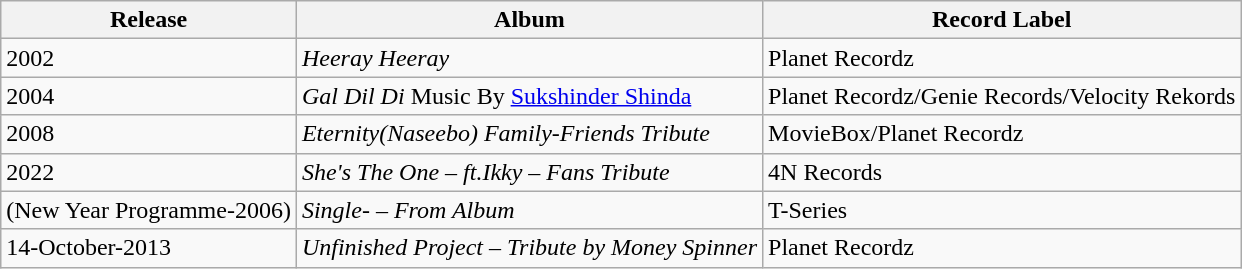<table class="wikitable">
<tr>
<th>Release</th>
<th>Album</th>
<th>Record Label</th>
</tr>
<tr>
<td>2002</td>
<td><em>Heeray Heeray</em></td>
<td>Planet Recordz</td>
</tr>
<tr>
<td>2004</td>
<td><em>Gal Dil Di</em> Music By <a href='#'>Sukshinder Shinda</a></td>
<td>Planet Recordz/Genie Records/Velocity Rekords</td>
</tr>
<tr>
<td>2008</td>
<td><em>Eternity(Naseebo) Family-Friends Tribute</em></td>
<td>MovieBox/Planet Recordz</td>
</tr>
<tr>
<td>2022</td>
<td><em>She's The One – ft.Ikky – Fans Tribute</em></td>
<td>4N Records</td>
</tr>
<tr>
<td>(New Year Programme-2006)</td>
<td><em>Single-  – From Album </em></td>
<td>T-Series</td>
</tr>
<tr>
<td>14-October-2013</td>
<td><em>Unfinished Project – Tribute by Money Spinner</em></td>
<td>Planet Recordz</td>
</tr>
</table>
